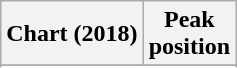<table class="wikitable sortable plainrowheaders" style="text-align:center">
<tr>
<th scope="col">Chart (2018)</th>
<th scope="col">Peak<br>position</th>
</tr>
<tr>
</tr>
<tr>
</tr>
<tr>
</tr>
<tr>
</tr>
<tr>
</tr>
<tr>
</tr>
<tr>
</tr>
<tr>
</tr>
</table>
